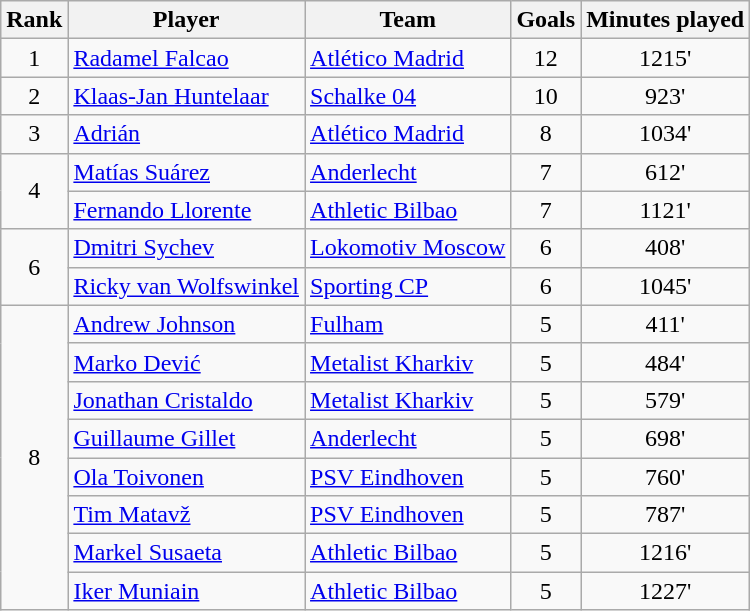<table class="wikitable" style="text-align:center">
<tr>
<th>Rank</th>
<th>Player</th>
<th>Team</th>
<th>Goals</th>
<th>Minutes played</th>
</tr>
<tr>
<td>1</td>
<td align=left> <a href='#'>Radamel Falcao</a></td>
<td align=left> <a href='#'>Atlético Madrid</a></td>
<td>12</td>
<td>1215'</td>
</tr>
<tr>
<td>2</td>
<td align=left> <a href='#'>Klaas-Jan Huntelaar</a></td>
<td align=left> <a href='#'>Schalke 04</a></td>
<td>10</td>
<td>923'</td>
</tr>
<tr>
<td>3</td>
<td align=left> <a href='#'>Adrián</a></td>
<td align=left> <a href='#'>Atlético Madrid</a></td>
<td>8</td>
<td>1034'</td>
</tr>
<tr>
<td rowspan=2>4</td>
<td align=left> <a href='#'>Matías Suárez</a></td>
<td align=left> <a href='#'>Anderlecht</a></td>
<td>7</td>
<td>612'</td>
</tr>
<tr>
<td align=left> <a href='#'>Fernando Llorente</a></td>
<td align=left> <a href='#'>Athletic Bilbao</a></td>
<td>7</td>
<td>1121'</td>
</tr>
<tr>
<td rowspan=2>6</td>
<td align=left> <a href='#'>Dmitri Sychev</a></td>
<td align=left> <a href='#'>Lokomotiv Moscow</a></td>
<td>6</td>
<td>408'</td>
</tr>
<tr>
<td align=left> <a href='#'>Ricky van Wolfswinkel</a></td>
<td align=left> <a href='#'>Sporting CP</a></td>
<td>6</td>
<td>1045'</td>
</tr>
<tr>
<td rowspan=8>8</td>
<td align=left> <a href='#'>Andrew Johnson</a></td>
<td align=left> <a href='#'>Fulham</a></td>
<td>5</td>
<td>411'</td>
</tr>
<tr>
<td align=left> <a href='#'>Marko Dević</a></td>
<td align=left> <a href='#'>Metalist Kharkiv</a></td>
<td>5</td>
<td>484'</td>
</tr>
<tr>
<td align=left> <a href='#'>Jonathan Cristaldo</a></td>
<td align=left> <a href='#'>Metalist Kharkiv</a></td>
<td>5</td>
<td>579'</td>
</tr>
<tr>
<td align=left> <a href='#'>Guillaume Gillet</a></td>
<td align=left> <a href='#'>Anderlecht</a></td>
<td>5</td>
<td>698'</td>
</tr>
<tr>
<td align=left> <a href='#'>Ola Toivonen</a></td>
<td align=left> <a href='#'>PSV Eindhoven</a></td>
<td>5</td>
<td>760'</td>
</tr>
<tr>
<td align=left> <a href='#'>Tim Matavž</a></td>
<td align=left> <a href='#'>PSV Eindhoven</a></td>
<td>5</td>
<td>787'</td>
</tr>
<tr>
<td align=left> <a href='#'>Markel Susaeta</a></td>
<td align=left> <a href='#'>Athletic Bilbao</a></td>
<td>5</td>
<td>1216'</td>
</tr>
<tr>
<td align=left> <a href='#'>Iker Muniain</a></td>
<td align=left> <a href='#'>Athletic Bilbao</a></td>
<td>5</td>
<td>1227'</td>
</tr>
</table>
